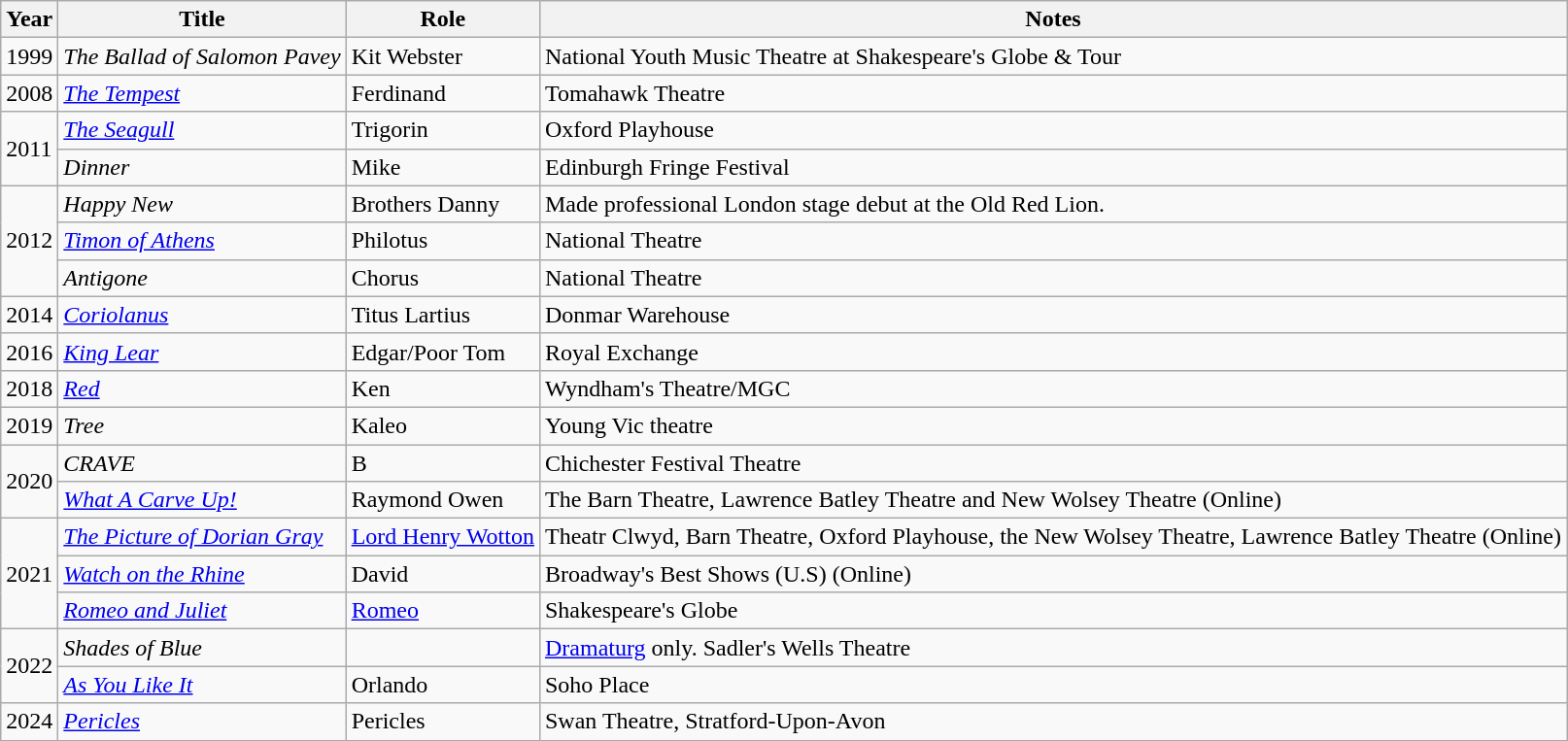<table class="wikitable">
<tr>
<th>Year</th>
<th>Title</th>
<th>Role</th>
<th>Notes</th>
</tr>
<tr>
<td>1999</td>
<td><em>The Ballad of Salomon Pavey</em></td>
<td>Kit Webster</td>
<td>National Youth Music Theatre at Shakespeare's Globe & Tour</td>
</tr>
<tr>
<td>2008</td>
<td><em><a href='#'>The Tempest</a></em></td>
<td>Ferdinand</td>
<td>Tomahawk Theatre</td>
</tr>
<tr>
<td rowspan="2">2011</td>
<td><em><a href='#'>The Seagull</a></em></td>
<td>Trigorin</td>
<td>Oxford Playhouse</td>
</tr>
<tr>
<td><em>Dinner</em></td>
<td>Mike</td>
<td>Edinburgh Fringe Festival</td>
</tr>
<tr>
<td rowspan="3">2012</td>
<td><em>Happy New</em></td>
<td>Brothers Danny</td>
<td>Made professional London stage debut at the Old Red Lion.</td>
</tr>
<tr>
<td><em><a href='#'>Timon of Athens</a></em></td>
<td>Philotus</td>
<td>National Theatre</td>
</tr>
<tr>
<td><em>Antigone</em></td>
<td>Chorus</td>
<td>National Theatre</td>
</tr>
<tr>
<td>2014</td>
<td><em><a href='#'>Coriolanus</a></em></td>
<td>Titus Lartius</td>
<td>Donmar Warehouse</td>
</tr>
<tr>
<td>2016</td>
<td><em><a href='#'>King Lear</a></em></td>
<td>Edgar/Poor Tom</td>
<td>Royal Exchange</td>
</tr>
<tr>
<td>2018</td>
<td><em><a href='#'>Red</a></em></td>
<td>Ken</td>
<td>Wyndham's Theatre/MGC</td>
</tr>
<tr>
<td>2019</td>
<td><em>Tree</em></td>
<td>Kaleo</td>
<td>Young Vic theatre</td>
</tr>
<tr>
<td rowspan="2">2020</td>
<td><em>CRAVE</em></td>
<td>B</td>
<td>Chichester Festival Theatre</td>
</tr>
<tr>
<td><em><a href='#'>What A Carve Up!</a></em></td>
<td>Raymond Owen</td>
<td>The Barn Theatre, Lawrence Batley Theatre and New Wolsey Theatre (Online)</td>
</tr>
<tr>
<td rowspan="3">2021</td>
<td><em><a href='#'>The Picture of Dorian Gray</a></em></td>
<td><a href='#'>Lord Henry Wotton</a></td>
<td>Theatr Clwyd, Barn Theatre, Oxford Playhouse, the New Wolsey Theatre, Lawrence Batley Theatre (Online)</td>
</tr>
<tr>
<td><em><a href='#'>Watch on the Rhine</a></em></td>
<td>David</td>
<td>Broadway's Best Shows (U.S) (Online)</td>
</tr>
<tr>
<td><em><a href='#'>Romeo and Juliet</a></em></td>
<td><a href='#'>Romeo</a></td>
<td>Shakespeare's Globe</td>
</tr>
<tr>
<td rowspan="2">2022</td>
<td><em>Shades of Blue</em></td>
<td></td>
<td><a href='#'>Dramaturg</a> only. Sadler's Wells Theatre</td>
</tr>
<tr>
<td><em><a href='#'>As You Like It</a></em></td>
<td>Orlando</td>
<td>Soho Place</td>
</tr>
<tr>
<td>2024</td>
<td><em><a href='#'>Pericles</a></em></td>
<td>Pericles</td>
<td>Swan Theatre, Stratford-Upon-Avon</td>
</tr>
</table>
